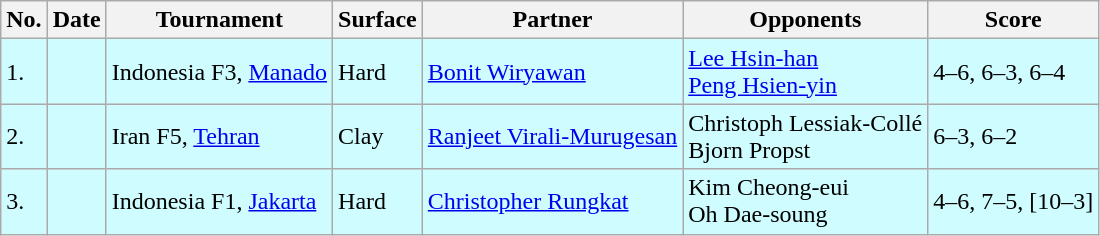<table class="sortable wikitable">
<tr>
<th>No.</th>
<th>Date</th>
<th>Tournament</th>
<th>Surface</th>
<th>Partner</th>
<th>Opponents</th>
<th class="unsortable">Score</th>
</tr>
<tr style="background:#cffcff;">
<td>1.</td>
<td></td>
<td>Indonesia F3, <a href='#'>Manado</a></td>
<td>Hard</td>
<td> <a href='#'>Bonit Wiryawan</a></td>
<td> <a href='#'>Lee Hsin-han</a> <br>  <a href='#'>Peng Hsien-yin</a></td>
<td>4–6, 6–3, 6–4</td>
</tr>
<tr style="background:#cffcff;">
<td>2.</td>
<td></td>
<td>Iran F5, <a href='#'>Tehran</a></td>
<td>Clay</td>
<td> <a href='#'>Ranjeet Virali-Murugesan</a></td>
<td> Christoph Lessiak-Collé <br>  Bjorn Propst</td>
<td>6–3, 6–2</td>
</tr>
<tr style="background:#cffcff;">
<td>3.</td>
<td></td>
<td>Indonesia F1, <a href='#'>Jakarta</a></td>
<td>Hard</td>
<td> <a href='#'>Christopher Rungkat</a></td>
<td> Kim Cheong-eui <br>  Oh Dae-soung</td>
<td>4–6, 7–5, [10–3]</td>
</tr>
</table>
